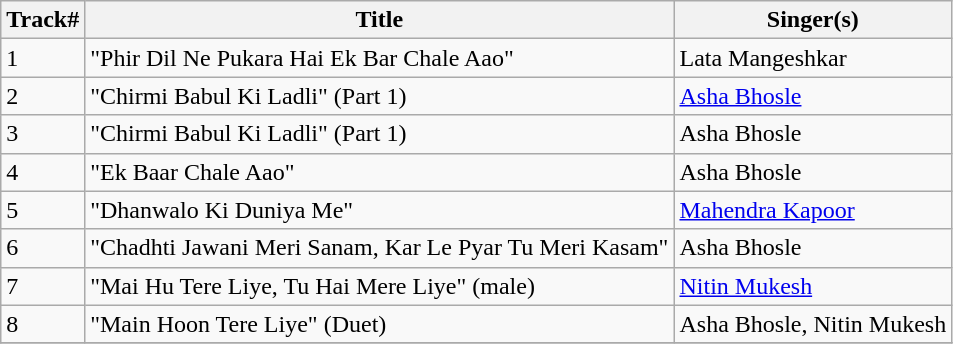<table class="wikitable">
<tr>
<th>Track#</th>
<th>Title</th>
<th>Singer(s)</th>
</tr>
<tr>
<td>1</td>
<td>"Phir Dil Ne Pukara Hai Ek Bar Chale Aao"</td>
<td>Lata Mangeshkar</td>
</tr>
<tr>
<td>2</td>
<td>"Chirmi Babul Ki Ladli" (Part 1)</td>
<td><a href='#'>Asha Bhosle</a></td>
</tr>
<tr>
<td>3</td>
<td>"Chirmi Babul Ki Ladli" (Part 1)</td>
<td>Asha Bhosle</td>
</tr>
<tr>
<td>4</td>
<td>"Ek Baar Chale Aao"</td>
<td>Asha Bhosle</td>
</tr>
<tr>
<td>5</td>
<td>"Dhanwalo Ki Duniya Me"</td>
<td><a href='#'>Mahendra Kapoor</a></td>
</tr>
<tr>
<td>6</td>
<td>"Chadhti Jawani Meri Sanam, Kar Le Pyar Tu Meri Kasam"</td>
<td>Asha Bhosle</td>
</tr>
<tr>
<td>7</td>
<td>"Mai Hu Tere Liye, Tu Hai Mere Liye" (male)</td>
<td><a href='#'>Nitin Mukesh</a></td>
</tr>
<tr>
<td>8</td>
<td>"Main Hoon Tere Liye" (Duet)</td>
<td>Asha Bhosle, Nitin Mukesh</td>
</tr>
<tr>
</tr>
</table>
